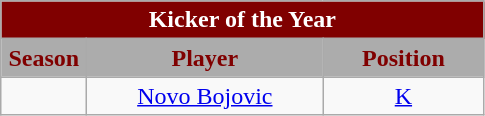<table class="wikitable sortable" style="text-align:center">
<tr>
<td colspan="4" style="background:#800000; color:white;"><strong>Kicker of the Year</strong></td>
</tr>
<tr>
<th style="width:50px; background:#ACACAC; color:#800000;">Season</th>
<th style="width:150px; background:#ACACAC; color:#800000;">Player</th>
<th style="width:100px; background:#ACACAC; color:#800000;">Position</th>
</tr>
<tr>
<td></td>
<td><a href='#'>Novo Bojovic</a></td>
<td><a href='#'>K</a></td>
</tr>
</table>
